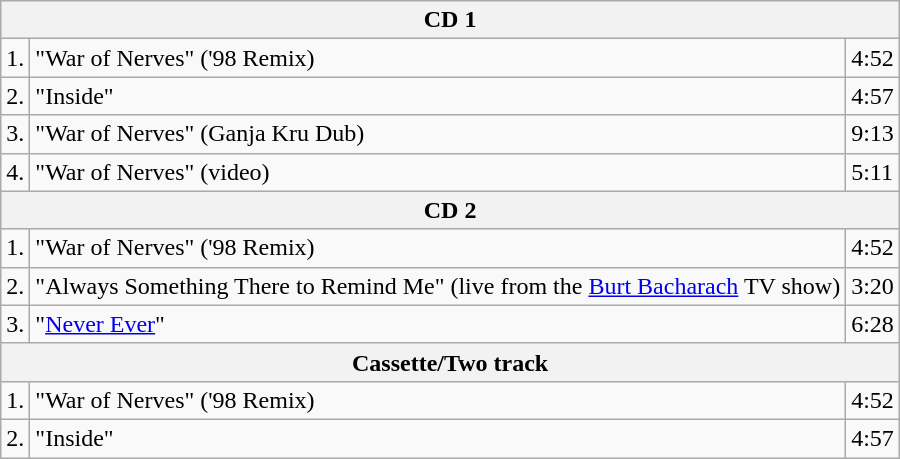<table class="wikitable">
<tr>
<th bgcolor="#ebf5ff" align="center" colspan=3>CD 1</th>
</tr>
<tr>
<td>1.</td>
<td>"War of Nerves" ('98 Remix)</td>
<td>4:52</td>
</tr>
<tr>
<td>2.</td>
<td>"Inside"</td>
<td>4:57</td>
</tr>
<tr>
<td>3.</td>
<td>"War of Nerves" (Ganja Kru Dub)</td>
<td>9:13</td>
</tr>
<tr>
<td>4.</td>
<td>"War of Nerves" (video)</td>
<td>5:11</td>
</tr>
<tr>
<th bgcolor="#ebf5ff" align="center" colspan=3>CD 2</th>
</tr>
<tr>
<td>1.</td>
<td>"War of Nerves" ('98 Remix)</td>
<td>4:52</td>
</tr>
<tr>
<td>2.</td>
<td>"Always Something There to Remind Me" (live from the <a href='#'>Burt Bacharach</a> TV show)</td>
<td>3:20</td>
</tr>
<tr>
<td>3.</td>
<td>"<a href='#'>Never Ever</a>"</td>
<td>6:28</td>
</tr>
<tr>
<th bgcolor="#ebf5ff" align="center" colspan=3>Cassette/Two track</th>
</tr>
<tr>
<td>1.</td>
<td>"War of Nerves" ('98 Remix)</td>
<td>4:52</td>
</tr>
<tr>
<td>2.</td>
<td>"Inside"</td>
<td>4:57</td>
</tr>
</table>
